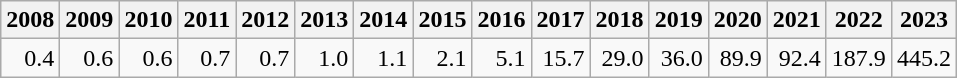<table class="wikitable" style="text-align: right">
<tr>
<th>2008</th>
<th>2009</th>
<th>2010</th>
<th>2011</th>
<th>2012</th>
<th>2013</th>
<th>2014</th>
<th>2015</th>
<th>2016</th>
<th>2017</th>
<th>2018</th>
<th>2019</th>
<th>2020</th>
<th>2021</th>
<th>2022</th>
<th>2023</th>
</tr>
<tr>
<td>0.4</td>
<td>0.6</td>
<td>0.6</td>
<td>0.7</td>
<td>0.7</td>
<td>1.0</td>
<td>1.1</td>
<td>2.1</td>
<td>5.1</td>
<td>15.7</td>
<td>29.0</td>
<td>36.0</td>
<td>89.9</td>
<td>92.4</td>
<td>187.9</td>
<td>445.2</td>
</tr>
</table>
